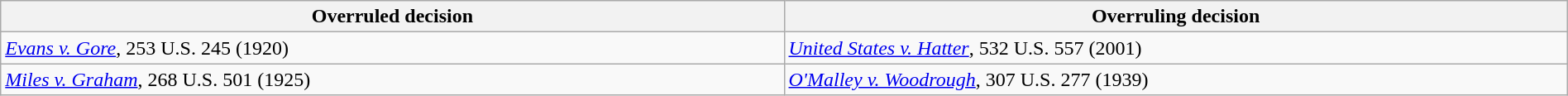<table class="wikitable sortable collapsible" style="width:100%">
<tr>
<th width="50%">Overruled decision</th>
<th width="50%">Overruling decision</th>
</tr>
<tr valign="top">
<td><em><a href='#'>Evans v. Gore</a></em>, 253 U.S. 245 (1920)</td>
<td><em><a href='#'>United States v. Hatter</a></em>, 532 U.S. 557 (2001)</td>
</tr>
<tr>
<td><em><a href='#'>Miles v. Graham</a></em>, 268 U.S. 501 (1925)</td>
<td><em><a href='#'>O'Malley v. Woodrough</a></em>, 307 U.S. 277 (1939)</td>
</tr>
</table>
